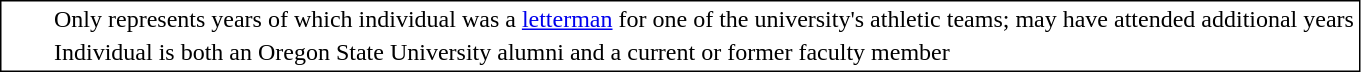<table style="border:1px solid black;">
<tr>
<td style="width:20px;"></td>
<td> </td>
<td>Only represents years of which individual was a <a href='#'>letterman</a> for one of the university's athletic teams; may have attended additional years</td>
</tr>
<tr>
<td style="width:20px;"></td>
<td> </td>
<td>Individual is both an Oregon State University alumni and a current or former faculty member</td>
</tr>
</table>
